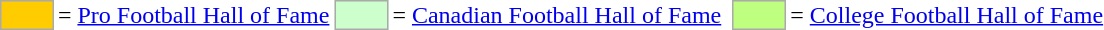<table style="margin:0.2em auto;">
<tr>
<td style="background-color:#FFCC00; border:1px solid #aaaaaa; width:2em;"></td>
<td>= <a href='#'>Pro Football Hall of Fame</a></td>
<td style="background-color:#CCFFCC; border:1px solid #aaaaaa; width:2em;"></td>
<td>= <a href='#'>Canadian Football Hall of Fame</a></td>
<td></td>
<td style="background-color:#BFFF7F; border:1px solid #aaaaaa; width:2em;"></td>
<td>= <a href='#'>College Football Hall of Fame</a></td>
<td></td>
</tr>
</table>
